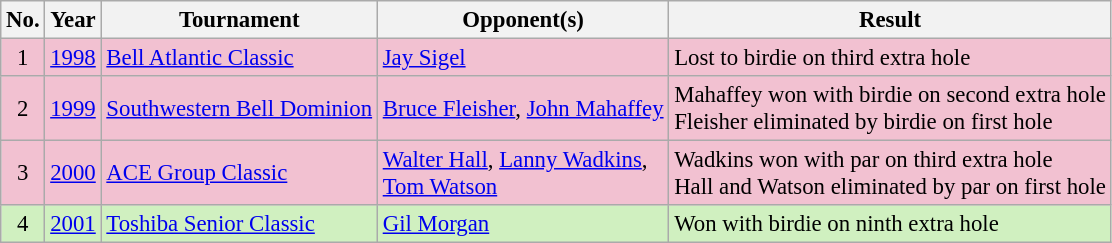<table class="wikitable" style="font-size:95%;">
<tr>
<th>No.</th>
<th>Year</th>
<th>Tournament</th>
<th>Opponent(s)</th>
<th>Result</th>
</tr>
<tr style="background:#F2C1D1;">
<td align=center>1</td>
<td><a href='#'>1998</a></td>
<td><a href='#'>Bell Atlantic Classic</a></td>
<td> <a href='#'>Jay Sigel</a></td>
<td>Lost to birdie on third extra hole</td>
</tr>
<tr style="background:#F2C1D1;">
<td align=center>2</td>
<td><a href='#'>1999</a></td>
<td><a href='#'>Southwestern Bell Dominion</a></td>
<td> <a href='#'>Bruce Fleisher</a>,  <a href='#'>John Mahaffey</a></td>
<td>Mahaffey won with birdie on second extra hole<br>Fleisher eliminated by birdie on first hole</td>
</tr>
<tr style="background:#F2C1D1;">
<td align=center>3</td>
<td><a href='#'>2000</a></td>
<td><a href='#'>ACE Group Classic</a></td>
<td> <a href='#'>Walter Hall</a>,  <a href='#'>Lanny Wadkins</a>,<br> <a href='#'>Tom Watson</a></td>
<td>Wadkins won with par on third extra hole<br>Hall and Watson eliminated by par on first hole</td>
</tr>
<tr style="background:#D0F0C0;">
<td align=center>4</td>
<td><a href='#'>2001</a></td>
<td><a href='#'>Toshiba Senior Classic</a></td>
<td> <a href='#'>Gil Morgan</a></td>
<td>Won with birdie on ninth extra hole</td>
</tr>
</table>
